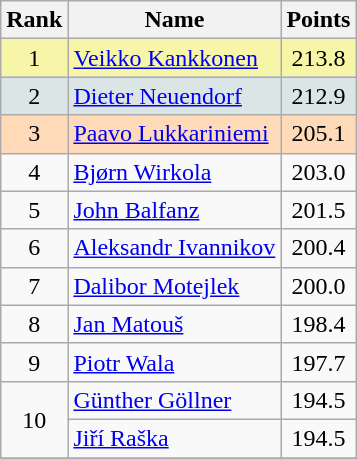<table class="wikitable sortable">
<tr>
<th align=Center>Rank</th>
<th>Name</th>
<th>Points</th>
</tr>
<tr style="background:#F7F6A8">
<td align=center>1</td>
<td> <a href='#'>Veikko Kankkonen</a></td>
<td align=center>213.8</td>
</tr>
<tr style="background: #DCE5E5;">
<td align=center>2</td>
<td> <a href='#'>Dieter Neuendorf</a></td>
<td align=center>212.9</td>
</tr>
<tr style="background: #FFDAB9;">
<td align=center>3</td>
<td> <a href='#'>Paavo Lukkariniemi</a></td>
<td align=center>205.1</td>
</tr>
<tr>
<td align=center>4</td>
<td> <a href='#'>Bjørn Wirkola</a></td>
<td align=center>203.0</td>
</tr>
<tr>
<td align=center>5</td>
<td> <a href='#'>John Balfanz</a></td>
<td align=center>201.5</td>
</tr>
<tr>
<td align=center>6</td>
<td> <a href='#'>Aleksandr Ivannikov</a></td>
<td align=center>200.4</td>
</tr>
<tr>
<td align=center>7</td>
<td> <a href='#'>Dalibor Motejlek</a></td>
<td align=center>200.0</td>
</tr>
<tr>
<td align=center>8</td>
<td> <a href='#'>Jan Matouš</a></td>
<td align=center>198.4</td>
</tr>
<tr>
<td align=center>9</td>
<td> <a href='#'>Piotr Wala</a></td>
<td align=center>197.7</td>
</tr>
<tr>
<td rowspan=2 align=center>10</td>
<td> <a href='#'>Günther Göllner</a></td>
<td align=center>194.5</td>
</tr>
<tr>
<td> <a href='#'>Jiří Raška</a></td>
<td align=center>194.5</td>
</tr>
<tr>
</tr>
</table>
